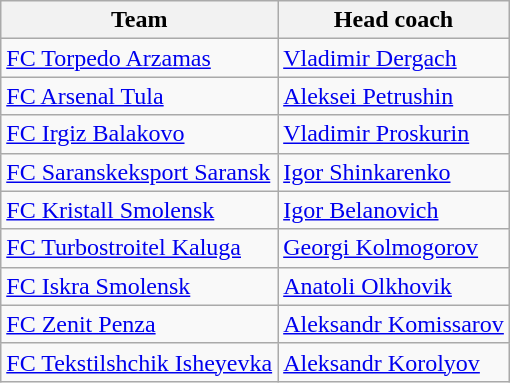<table class="wikitable" style="float:left; margin-right:1em">
<tr>
<th>Team</th>
<th>Head coach</th>
</tr>
<tr>
<td><a href='#'>FC Torpedo Arzamas</a></td>
<td><a href='#'>Vladimir Dergach</a></td>
</tr>
<tr>
<td><a href='#'>FC Arsenal Tula</a></td>
<td><a href='#'>Aleksei Petrushin</a></td>
</tr>
<tr>
<td><a href='#'>FC Irgiz Balakovo</a></td>
<td><a href='#'>Vladimir Proskurin</a></td>
</tr>
<tr>
<td><a href='#'>FC Saranskeksport Saransk</a></td>
<td><a href='#'>Igor Shinkarenko</a></td>
</tr>
<tr>
<td><a href='#'>FC Kristall Smolensk</a></td>
<td><a href='#'>Igor Belanovich</a></td>
</tr>
<tr>
<td><a href='#'>FC Turbostroitel Kaluga</a></td>
<td><a href='#'>Georgi Kolmogorov</a></td>
</tr>
<tr>
<td><a href='#'>FC Iskra Smolensk</a></td>
<td><a href='#'>Anatoli Olkhovik</a></td>
</tr>
<tr>
<td><a href='#'>FC Zenit Penza</a></td>
<td><a href='#'>Aleksandr Komissarov</a></td>
</tr>
<tr>
<td><a href='#'>FC Tekstilshchik Isheyevka</a></td>
<td><a href='#'>Aleksandr Korolyov</a></td>
</tr>
</table>
